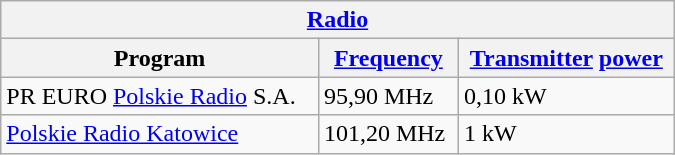<table class="wikitable" style="width: 450px;">
<tr>
<th colspan="4" align="center"><a href='#'>Radio</a></th>
</tr>
<tr>
<th>Program</th>
<th><a href='#'>Frequency</a></th>
<th><a href='#'>Transmitter</a> <a href='#'>power</a></th>
</tr>
<tr>
<td>PR EURO <a href='#'>Polskie Radio</a> S.A.</td>
<td>95,90 MHz</td>
<td>0,10 kW</td>
</tr>
<tr>
<td><a href='#'>Polskie Radio Katowice</a></td>
<td>101,20 MHz</td>
<td>1 kW</td>
</tr>
</table>
